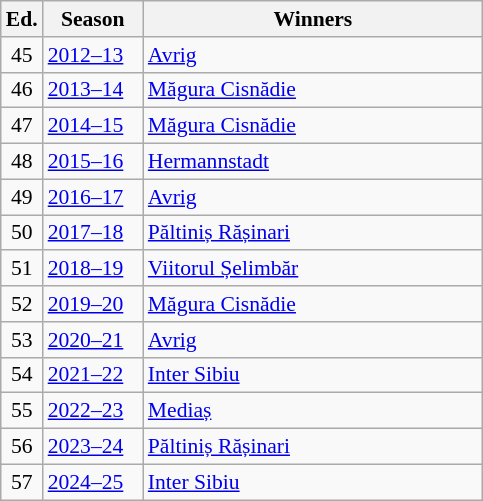<table class="wikitable" style="font-size:90%">
<tr>
<th><abbr>Ed.</abbr></th>
<th width="60">Season</th>
<th width="220">Winners</th>
</tr>
<tr>
<td align=center>45</td>
<td><a href='#'>2012–13</a></td>
<td><a href='#'>Avrig</a></td>
</tr>
<tr>
<td align=center>46</td>
<td><a href='#'>2013–14</a></td>
<td><a href='#'>Măgura Cisnădie</a></td>
</tr>
<tr>
<td align=center>47</td>
<td><a href='#'>2014–15</a></td>
<td><a href='#'>Măgura Cisnădie</a></td>
</tr>
<tr>
<td align=center>48</td>
<td><a href='#'>2015–16</a></td>
<td><a href='#'>Hermannstadt</a></td>
</tr>
<tr>
<td align=center>49</td>
<td><a href='#'>2016–17</a></td>
<td><a href='#'>Avrig</a></td>
</tr>
<tr>
<td align=center>50</td>
<td><a href='#'>2017–18</a></td>
<td><a href='#'>Păltiniș Rășinari</a></td>
</tr>
<tr>
<td align=center>51</td>
<td><a href='#'>2018–19</a></td>
<td><a href='#'>Viitorul Șelimbăr</a></td>
</tr>
<tr>
<td align=center>52</td>
<td><a href='#'>2019–20</a></td>
<td><a href='#'>Măgura Cisnădie</a></td>
</tr>
<tr>
<td align=center>53</td>
<td><a href='#'>2020–21</a></td>
<td><a href='#'>Avrig</a></td>
</tr>
<tr>
<td align=center>54</td>
<td><a href='#'>2021–22</a></td>
<td><a href='#'>Inter Sibiu</a></td>
</tr>
<tr>
<td align=center>55</td>
<td><a href='#'>2022–23</a></td>
<td><a href='#'>Mediaș</a></td>
</tr>
<tr>
<td align=center>56</td>
<td><a href='#'>2023–24</a></td>
<td><a href='#'>Păltiniș Rășinari</a></td>
</tr>
<tr>
<td align=center>57</td>
<td><a href='#'>2024–25</a></td>
<td><a href='#'>Inter Sibiu</a></td>
</tr>
</table>
